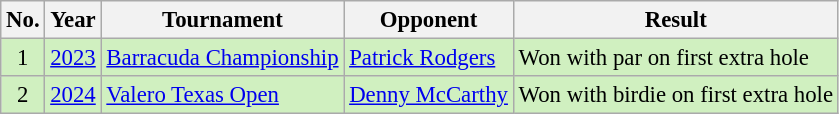<table class="wikitable" style="font-size:95%;">
<tr>
<th>No.</th>
<th>Year</th>
<th>Tournament</th>
<th>Opponent</th>
<th>Result</th>
</tr>
<tr style="background:#D0F0C0;">
<td align=center>1</td>
<td><a href='#'>2023</a></td>
<td><a href='#'>Barracuda Championship</a></td>
<td> <a href='#'>Patrick Rodgers</a></td>
<td>Won with par on first extra hole</td>
</tr>
<tr style="background:#D0F0C0;">
<td align=center>2</td>
<td><a href='#'>2024</a></td>
<td><a href='#'>Valero Texas Open</a></td>
<td> <a href='#'>Denny McCarthy</a></td>
<td>Won with birdie on first extra hole</td>
</tr>
</table>
